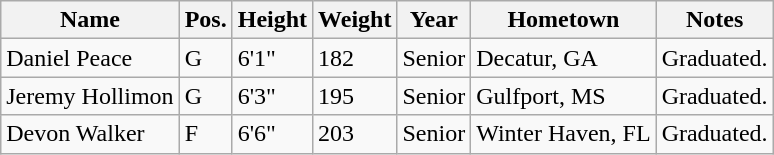<table class="wikitable sortable" border="1">
<tr>
<th>Name</th>
<th>Pos.</th>
<th>Height</th>
<th>Weight</th>
<th>Year</th>
<th>Hometown</th>
<th class="unsortable">Notes</th>
</tr>
<tr>
<td sortname>Daniel Peace</td>
<td>G</td>
<td>6'1"</td>
<td>182</td>
<td>Senior</td>
<td>Decatur, GA</td>
<td>Graduated.</td>
</tr>
<tr>
<td sortname>Jeremy Hollimon</td>
<td>G</td>
<td>6'3"</td>
<td>195</td>
<td>Senior</td>
<td>Gulfport, MS</td>
<td>Graduated.</td>
</tr>
<tr>
<td sortname>Devon Walker</td>
<td>F</td>
<td>6'6"</td>
<td>203</td>
<td>Senior</td>
<td>Winter Haven, FL</td>
<td>Graduated.</td>
</tr>
</table>
